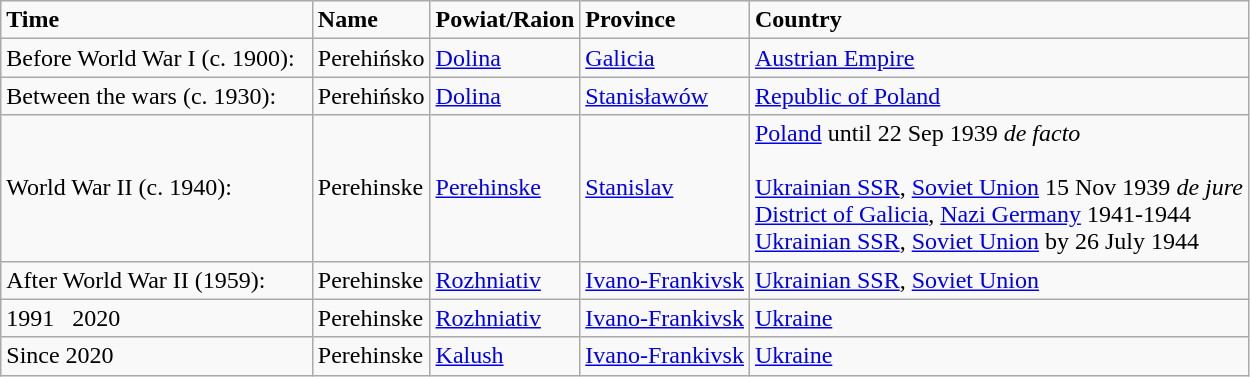<table class="wikitable" |>
<tr>
<td><strong>Time</strong></td>
<td><strong>Name</strong></td>
<td><strong>Powiat/Raion</strong></td>
<td><strong>Province</strong></td>
<td><strong>Country</strong></td>
</tr>
<tr>
<td>Before World War I (c. 1900):  </td>
<td>Perehińsko</td>
<td><a href='#'>Dolina</a></td>
<td><a href='#'>Galicia</a></td>
<td><a href='#'>Austrian Empire</a></td>
</tr>
<tr>
<td>Between the wars (c. 1930):  </td>
<td>Perehińsko</td>
<td><a href='#'>Dolina</a></td>
<td><a href='#'>Stanisławów</a></td>
<td><a href='#'>Republic of Poland</a></td>
</tr>
<tr>
<td>World War II (c. 1940):  </td>
<td>Perehinske</td>
<td><a href='#'>Perehinske</a></td>
<td><a href='#'>Stanislav</a></td>
<td><a href='#'>Poland</a> until 22 Sep 1939 <em>de facto</em><br><br><a href='#'>Ukrainian SSR</a>, <a href='#'>Soviet Union</a> 15 Nov 1939 <em>de jure</em><br>
<a href='#'>District of Galicia</a>, <a href='#'>Nazi Germany</a> 1941-1944<br>
<a href='#'>Ukrainian SSR</a>, <a href='#'>Soviet Union</a> by 26 July 1944</td>
</tr>
<tr>
<td>After World War II (1959):  </td>
<td>Perehinske</td>
<td><a href='#'>Rozhniativ</a></td>
<td><a href='#'>Ivano-Frankivsk</a></td>
<td><a href='#'>Ukrainian SSR</a>, <a href='#'>Soviet Union</a></td>
</tr>
<tr>
<td>1991   2020</td>
<td>Perehinske</td>
<td><a href='#'>Rozhniativ</a></td>
<td><a href='#'>Ivano-Frankivsk</a></td>
<td><a href='#'>Ukraine</a></td>
</tr>
<tr>
<td>Since 2020</td>
<td>Perehinske</td>
<td><a href='#'>Kalush</a></td>
<td><a href='#'>Ivano-Frankivsk</a></td>
<td><a href='#'>Ukraine</a></td>
</tr>
</table>
